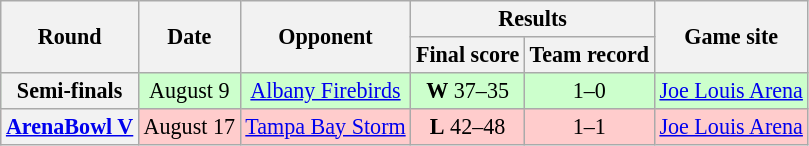<table class="wikitable" style="font-size: 92%;" "align=center">
<tr>
<th rowspan="2">Round</th>
<th rowspan="2">Date</th>
<th rowspan="2">Opponent</th>
<th colspan="2">Results</th>
<th rowspan="2">Game site</th>
</tr>
<tr>
<th>Final score</th>
<th>Team record</th>
</tr>
<tr style="background:#cfc">
<th>Semi-finals</th>
<td style="text-align:center;">August 9</td>
<td style="text-align:center;"><a href='#'>Albany Firebirds</a></td>
<td style="text-align:center;"><strong>W</strong> 37–35</td>
<td style="text-align:center;">1–0</td>
<td style="text-align:center;"><a href='#'>Joe Louis Arena</a></td>
</tr>
<tr style="background:#fcc">
<th><a href='#'>ArenaBowl V</a></th>
<td style="text-align:center;">August 17</td>
<td style="text-align:center;"><a href='#'>Tampa Bay Storm</a></td>
<td style="text-align:center;"><strong>L</strong> 42–48</td>
<td style="text-align:center;">1–1</td>
<td style="text-align:center;"><a href='#'>Joe Louis Arena</a></td>
</tr>
</table>
